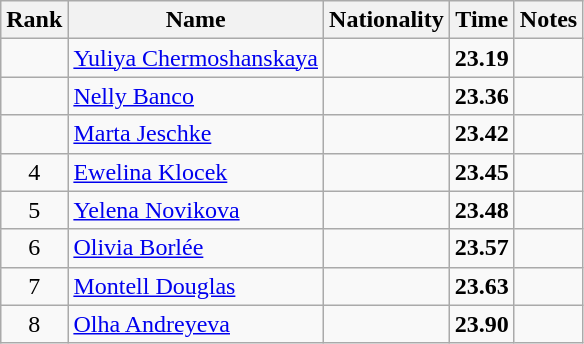<table class="wikitable sortable" style="text-align:center">
<tr>
<th>Rank</th>
<th>Name</th>
<th>Nationality</th>
<th>Time</th>
<th>Notes</th>
</tr>
<tr>
<td></td>
<td align=left><a href='#'>Yuliya Chermoshanskaya</a></td>
<td align=left></td>
<td><strong>23.19</strong></td>
<td></td>
</tr>
<tr>
<td></td>
<td align=left><a href='#'>Nelly Banco</a></td>
<td align=left></td>
<td><strong>23.36</strong></td>
<td></td>
</tr>
<tr>
<td></td>
<td align=left><a href='#'>Marta Jeschke</a></td>
<td align=left></td>
<td><strong>23.42</strong></td>
<td></td>
</tr>
<tr>
<td>4</td>
<td align=left><a href='#'>Ewelina Klocek</a></td>
<td align=left></td>
<td><strong>23.45</strong></td>
<td></td>
</tr>
<tr>
<td>5</td>
<td align=left><a href='#'>Yelena Novikova</a></td>
<td align=left></td>
<td><strong>23.48</strong></td>
<td></td>
</tr>
<tr>
<td>6</td>
<td align=left><a href='#'>Olivia Borlée</a></td>
<td align=left></td>
<td><strong>23.57</strong></td>
<td></td>
</tr>
<tr>
<td>7</td>
<td align=left><a href='#'>Montell Douglas</a></td>
<td align=left></td>
<td><strong>23.63</strong></td>
<td></td>
</tr>
<tr>
<td>8</td>
<td align=left><a href='#'>Olha Andreyeva</a></td>
<td align=left></td>
<td><strong>23.90</strong></td>
<td></td>
</tr>
</table>
